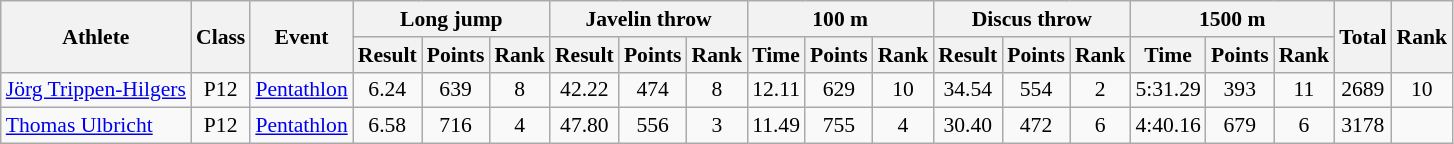<table class=wikitable style="font-size:90%">
<tr>
<th rowspan="2">Athlete</th>
<th rowspan="2">Class</th>
<th rowspan="2">Event</th>
<th colspan="3">Long jump</th>
<th colspan="3">Javelin throw</th>
<th colspan="3">100 m</th>
<th colspan="3">Discus throw</th>
<th colspan="3">1500 m</th>
<th rowspan="2">Total</th>
<th rowspan="2">Rank</th>
</tr>
<tr>
<th>Result</th>
<th>Points</th>
<th>Rank</th>
<th>Result</th>
<th>Points</th>
<th>Rank</th>
<th>Time</th>
<th>Points</th>
<th>Rank</th>
<th>Result</th>
<th>Points</th>
<th>Rank</th>
<th>Time</th>
<th>Points</th>
<th>Rank</th>
</tr>
<tr>
<td><a href='#'>Jörg Trippen-Hilgers</a></td>
<td style="text-align:center;">P12</td>
<td><a href='#'>Pentathlon</a></td>
<td style="text-align:center;">6.24</td>
<td style="text-align:center;">639</td>
<td style="text-align:center;">8</td>
<td style="text-align:center;">42.22</td>
<td style="text-align:center;">474</td>
<td style="text-align:center;">8</td>
<td style="text-align:center;">12.11</td>
<td style="text-align:center;">629</td>
<td style="text-align:center;">10</td>
<td style="text-align:center;">34.54</td>
<td style="text-align:center;">554</td>
<td style="text-align:center;">2</td>
<td style="text-align:center;">5:31.29</td>
<td style="text-align:center;">393</td>
<td style="text-align:center;">11</td>
<td style="text-align:center;">2689</td>
<td style="text-align:center;">10</td>
</tr>
<tr>
<td><a href='#'>Thomas Ulbricht</a></td>
<td style="text-align:center;">P12</td>
<td><a href='#'>Pentathlon</a></td>
<td style="text-align:center;">6.58</td>
<td style="text-align:center;">716</td>
<td style="text-align:center;">4</td>
<td style="text-align:center;">47.80</td>
<td style="text-align:center;">556</td>
<td style="text-align:center;">3</td>
<td style="text-align:center;">11.49</td>
<td style="text-align:center;">755</td>
<td style="text-align:center;">4</td>
<td style="text-align:center;">30.40</td>
<td style="text-align:center;">472</td>
<td style="text-align:center;">6</td>
<td style="text-align:center;">4:40.16</td>
<td style="text-align:center;">679</td>
<td style="text-align:center;">6</td>
<td style="text-align:center;">3178</td>
<td style="text-align:center;"></td>
</tr>
</table>
